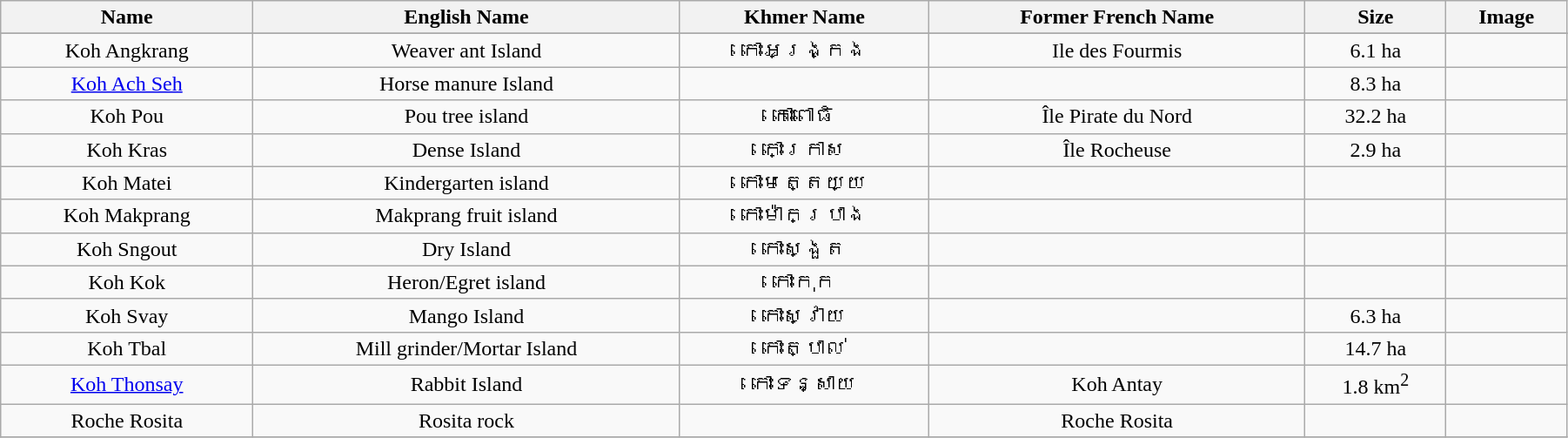<table class="wikitable sortable" style="text-align:center; width:95%">
<tr>
<th>Name</th>
<th>English Name</th>
<th>Khmer Name</th>
<th>Former French Name</th>
<th>Size</th>
<th>Image</th>
</tr>
<tr>
</tr>
<tr>
<td>Koh Angkrang</td>
<td>Weaver ant Island</td>
<td>កោះអង្ក្រង</td>
<td>Ile des Fourmis</td>
<td>6.1 ha</td>
<td></td>
</tr>
<tr>
<td><a href='#'>Koh Ach Seh</a></td>
<td>Horse manure Island</td>
<td></td>
<td></td>
<td>8.3 ha</td>
<td></td>
</tr>
<tr>
<td>Koh Pou</td>
<td>Pou tree island</td>
<td>កោះពោធិ</td>
<td>Île Pirate du Nord</td>
<td>32.2 ha</td>
<td></td>
</tr>
<tr>
<td>Koh Kras</td>
<td>Dense Island</td>
<td>កោះក្រាស</td>
<td>Île Rocheuse</td>
<td>2.9 ha</td>
<td></td>
</tr>
<tr>
<td>Koh Matei</td>
<td>Kindergarten island</td>
<td>កោះមត្តេយ្យ</td>
<td></td>
<td></td>
<td></td>
</tr>
<tr>
<td>Koh Makprang</td>
<td>Makprang fruit island</td>
<td>កោះម៉ាកប្រាង</td>
<td></td>
<td></td>
<td></td>
</tr>
<tr>
<td>Koh Sngout</td>
<td>Dry Island</td>
<td>កោះស្ងួត</td>
<td></td>
<td></td>
<td></td>
</tr>
<tr>
<td>Koh Kok</td>
<td>Heron/Egret island</td>
<td>កោះកុក</td>
<td></td>
<td></td>
<td></td>
</tr>
<tr>
<td>Koh Svay</td>
<td>Mango Island</td>
<td>កោះស្វាយ</td>
<td></td>
<td>6.3 ha</td>
<td></td>
</tr>
<tr>
<td>Koh Tbal</td>
<td>Mill grinder/Mortar Island</td>
<td>កោះត្បាល់</td>
<td></td>
<td>14.7 ha</td>
<td></td>
</tr>
<tr>
<td><a href='#'>Koh Thonsay</a></td>
<td>Rabbit Island</td>
<td>កោះទន្សាយ</td>
<td>Koh Antay</td>
<td>1.8 km<sup>2</sup></td>
<td></td>
</tr>
<tr>
<td>Roche Rosita</td>
<td>Rosita rock</td>
<td></td>
<td>Roche Rosita</td>
<td></td>
<td></td>
</tr>
<tr>
</tr>
</table>
